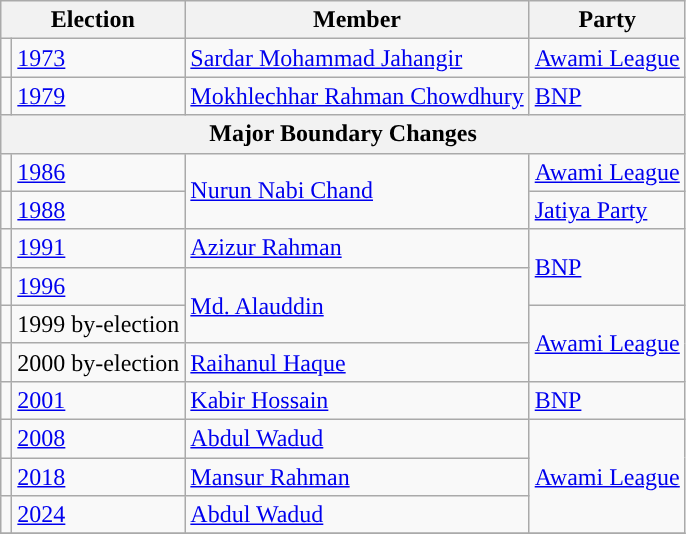<table class="wikitable">
<tr>
<th colspan="2">Election</th>
<th>Member</th>
<th>Party</th>
</tr>
<tr>
<td style="background-color:"></td>
<td><a href='#'>1973</a></td>
<td><a href='#'>Sardar Mohammad Jahangir</a></td>
<td><a href='#'>Awami League</a></td>
</tr>
<tr>
<td style="background-color:"></td>
<td><a href='#'>1979</a></td>
<td><a href='#'>Mokhlechhar Rahman Chowdhury</a></td>
<td><a href='#'>BNP</a></td>
</tr>
<tr>
<th colspan="4">Major Boundary Changes</th>
</tr>
<tr>
<td style="background-color:"></td>
<td><a href='#'>1986</a></td>
<td rowspan="2"><a href='#'>Nurun Nabi Chand</a></td>
<td><a href='#'>Awami League</a></td>
</tr>
<tr>
<td style="background-color:"></td>
<td><a href='#'>1988</a></td>
<td><a href='#'>Jatiya Party</a></td>
</tr>
<tr>
<td style="background-color:"></td>
<td><a href='#'>1991</a></td>
<td><a href='#'>Azizur Rahman</a></td>
<td rowspan="2"><a href='#'>BNP</a></td>
</tr>
<tr>
<td style="background-color:"></td>
<td><a href='#'>1996</a></td>
<td rowspan="2"><a href='#'>Md. Alauddin</a></td>
</tr>
<tr>
<td style="background-color:"></td>
<td>1999 by-election</td>
<td rowspan="2"><a href='#'>Awami League</a></td>
</tr>
<tr>
<td style="background-color:"></td>
<td>2000 by-election</td>
<td><a href='#'>Raihanul Haque</a></td>
</tr>
<tr>
<td style="background-color:"></td>
<td><a href='#'>2001</a></td>
<td><a href='#'>Kabir Hossain</a></td>
<td><a href='#'>BNP</a></td>
</tr>
<tr>
<td style="background-color:"></td>
<td><a href='#'>2008</a></td>
<td><a href='#'>Abdul Wadud</a></td>
<td rowspan="3"><a href='#'>Awami League</a></td>
</tr>
<tr>
<td style="background-color:"></td>
<td><a href='#'>2018</a></td>
<td><a href='#'>Mansur Rahman</a></td>
</tr>
<tr>
<td style="background-color:"></td>
<td><a href='#'>2024</a></td>
<td><a href='#'>Abdul Wadud</a></td>
</tr>
<tr>
</tr>
</table>
